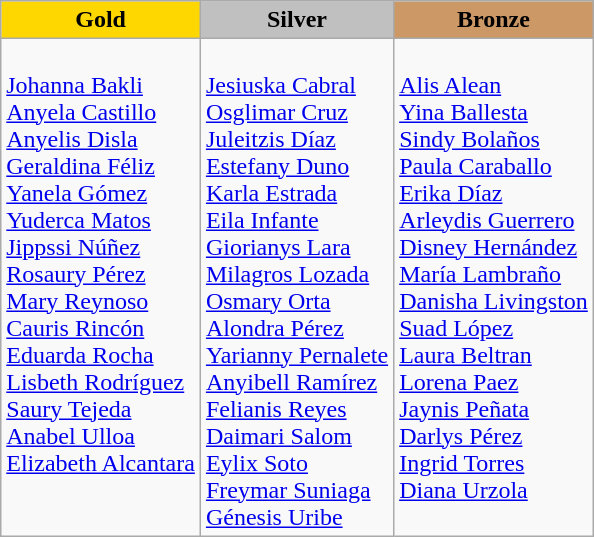<table class="wikitable">
<tr align="center">
<td bgcolor="gold"><strong>Gold</strong></td>
<td bgcolor="silver"><strong>Silver</strong></td>
<td bgcolor="CC9966"><strong>Bronze</strong></td>
</tr>
<tr valign="top">
<td><br><a href='#'>Johanna Bakli</a><br><a href='#'>Anyela Castillo</a><br><a href='#'>Anyelis Disla</a><br><a href='#'>Geraldina Féliz</a><br><a href='#'>Yanela Gómez</a><br><a href='#'>Yuderca Matos</a><br><a href='#'>Jippssi Núñez</a><br><a href='#'>Rosaury Pérez</a><br><a href='#'>Mary Reynoso</a><br><a href='#'>Cauris Rincón</a><br><a href='#'>Eduarda Rocha</a><br><a href='#'>Lisbeth Rodríguez</a><br><a href='#'>Saury Tejeda</a><br><a href='#'>Anabel Ulloa</a><br><a href='#'>Elizabeth Alcantara</a></td>
<td><br><a href='#'>Jesiuska Cabral</a><br><a href='#'>Osglimar Cruz</a><br><a href='#'>Juleitzis Díaz</a><br><a href='#'>Estefany Duno</a><br><a href='#'>Karla Estrada</a><br><a href='#'>Eila Infante</a><br><a href='#'>Giorianys Lara</a><br><a href='#'>Milagros Lozada</a><br><a href='#'>Osmary Orta</a><br><a href='#'>Alondra Pérez</a><br><a href='#'>Yarianny Pernalete</a><br><a href='#'>Anyibell Ramírez</a><br><a href='#'>Felianis Reyes</a><br><a href='#'>Daimari Salom</a><br><a href='#'>Eylix Soto</a><br><a href='#'>Freymar Suniaga</a><br><a href='#'>Génesis Uribe</a></td>
<td><br><a href='#'>Alis Alean</a><br><a href='#'>Yina Ballesta</a><br><a href='#'>Sindy Bolaños</a><br><a href='#'>Paula Caraballo</a><br><a href='#'>Erika Díaz</a><br><a href='#'>Arleydis Guerrero</a><br><a href='#'>Disney Hernández</a><br><a href='#'>María Lambraño</a><br><a href='#'>Danisha Livingston</a><br><a href='#'>Suad López</a><br><a href='#'>Laura Beltran</a><br><a href='#'>Lorena Paez</a><br><a href='#'>Jaynis Peñata</a><br><a href='#'>Darlys Pérez</a><br><a href='#'>Ingrid Torres</a><br><a href='#'>Diana Urzola</a></td>
</tr>
</table>
